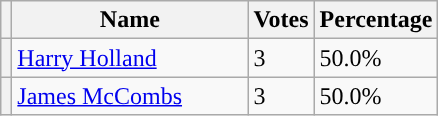<table class="wikitable">
<tr>
<th></th>
<th>Name</th>
<th>Votes</th>
<th>Percentage</th>
</tr>
<tr>
<th style="background-color: "></th>
<td width="150"><a href='#'>Harry Holland</a></td>
<td>3</td>
<td>50.0%</td>
</tr>
<tr>
<th style="background-color: "></th>
<td><a href='#'>James McCombs</a></td>
<td>3</td>
<td>50.0%</td>
</tr>
</table>
